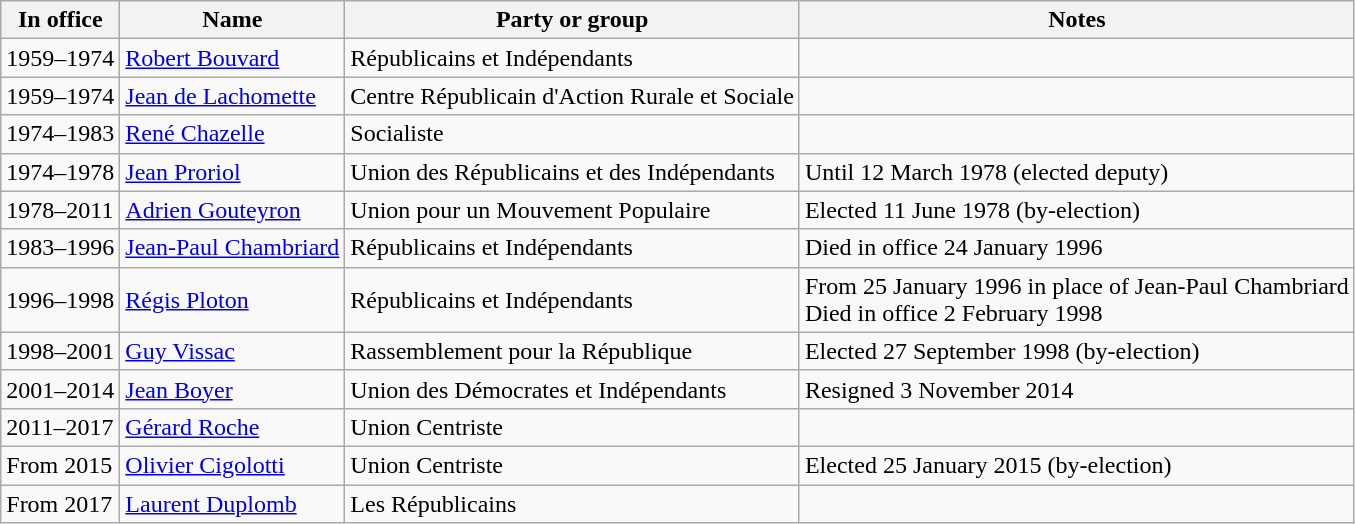<table class="wikitable sortable">
<tr>
<th>In office</th>
<th>Name</th>
<th>Party or group</th>
<th>Notes</th>
</tr>
<tr>
<td>1959–1974</td>
<td><a href='#'>Robert Bouvard</a></td>
<td>Républicains et Indépendants</td>
<td></td>
</tr>
<tr>
<td>1959–1974</td>
<td><a href='#'>Jean de Lachomette</a></td>
<td>Centre Républicain d'Action Rurale et Sociale</td>
<td></td>
</tr>
<tr>
<td>1974–1983</td>
<td><a href='#'>René Chazelle</a></td>
<td>Socialiste</td>
<td></td>
</tr>
<tr>
<td>1974–1978</td>
<td><a href='#'>Jean Proriol</a></td>
<td>Union des Républicains et des Indépendants</td>
<td>Until 12 March 1978 (elected deputy)</td>
</tr>
<tr>
<td>1978–2011</td>
<td><a href='#'>Adrien Gouteyron</a></td>
<td>Union pour un Mouvement Populaire</td>
<td>Elected 11 June 1978 (by-election)</td>
</tr>
<tr>
<td>1983–1996</td>
<td><a href='#'>Jean-Paul Chambriard</a></td>
<td>Républicains et Indépendants</td>
<td>Died in office 24 January 1996</td>
</tr>
<tr>
<td>1996–1998</td>
<td><a href='#'>Régis Ploton</a></td>
<td>Républicains et Indépendants</td>
<td>From 25 January 1996 in place of Jean-Paul Chambriard<br>Died in office 2 February 1998</td>
</tr>
<tr>
<td>1998–2001</td>
<td><a href='#'>Guy Vissac</a></td>
<td>Rassemblement pour la République</td>
<td>Elected 27 September 1998 (by-election)</td>
</tr>
<tr>
<td>2001–2014</td>
<td><a href='#'>Jean Boyer</a></td>
<td>Union des Démocrates et Indépendants</td>
<td>Resigned 3 November 2014</td>
</tr>
<tr>
<td>2011–2017</td>
<td><a href='#'>Gérard Roche</a></td>
<td>Union Centriste</td>
<td></td>
</tr>
<tr>
<td>From 2015</td>
<td><a href='#'>Olivier Cigolotti</a></td>
<td>Union Centriste</td>
<td>Elected 25 January 2015 (by-election)</td>
</tr>
<tr>
<td>From 2017</td>
<td><a href='#'>Laurent Duplomb</a></td>
<td>Les Républicains</td>
<td></td>
</tr>
</table>
